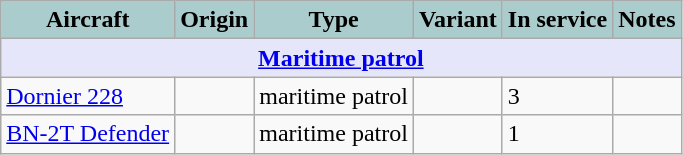<table class="wikitable">
<tr>
<th style="text-align:center; background:#acc;">Aircraft</th>
<th style="text-align: center; background:#acc;">Origin</th>
<th style="text-align:l center; background:#acc;">Type</th>
<th style="text-align:left; background:#acc;">Variant</th>
<th style="text-align:center; background:#acc;">In service</th>
<th style="text-align: center; background:#acc;">Notes</th>
</tr>
<tr>
<th colspan="6" style="align: center; background: lavender;"><a href='#'>Maritime patrol</a></th>
</tr>
<tr>
<td><a href='#'>Dornier 228</a></td>
<td><br></td>
<td>maritime patrol</td>
<td></td>
<td>3</td>
<td></td>
</tr>
<tr>
<td><a href='#'>BN-2T Defender</a></td>
<td></td>
<td>maritime patrol</td>
<td></td>
<td>1</td>
<td></td>
</tr>
</table>
